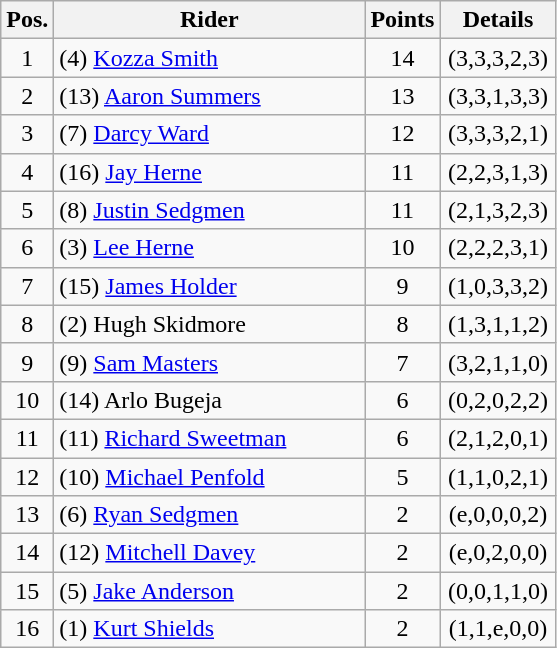<table class=wikitable>
<tr>
<th width=25px>Pos.</th>
<th width=200px>Rider</th>
<th width=40px>Points</th>
<th width=70px>Details</th>
</tr>
<tr align=center >
<td>1</td>
<td align=left>(4) <a href='#'>Kozza Smith</a></td>
<td>14</td>
<td>(3,3,3,2,3)</td>
</tr>
<tr align=center >
<td>2</td>
<td align=left>(13) <a href='#'>Aaron Summers</a></td>
<td>13</td>
<td>(3,3,1,3,3)</td>
</tr>
<tr align=center >
<td>3</td>
<td align=left>(7) <a href='#'>Darcy Ward</a></td>
<td>12</td>
<td>(3,3,3,2,1)</td>
</tr>
<tr align=center >
<td>4</td>
<td align=left>(16) <a href='#'>Jay Herne</a></td>
<td>11</td>
<td>(2,2,3,1,3)</td>
</tr>
<tr align=center >
<td>5</td>
<td align=left>(8) <a href='#'>Justin Sedgmen</a></td>
<td>11</td>
<td>(2,1,3,2,3)</td>
</tr>
<tr align=center >
<td>6</td>
<td align=left>(3) <a href='#'>Lee Herne</a></td>
<td>10</td>
<td>(2,2,2,3,1)</td>
</tr>
<tr align=center >
<td>7</td>
<td align=left>(15) <a href='#'>James Holder</a></td>
<td>9</td>
<td>(1,0,3,3,2)</td>
</tr>
<tr align=center >
<td>8</td>
<td align=left>(2) Hugh Skidmore</td>
<td>8</td>
<td>(1,3,1,1,2)</td>
</tr>
<tr align=center>
<td>9</td>
<td align=left>(9) <a href='#'>Sam Masters</a></td>
<td>7</td>
<td>(3,2,1,1,0)</td>
</tr>
<tr align=center>
<td>10</td>
<td align=left>(14) Arlo Bugeja</td>
<td>6</td>
<td>(0,2,0,2,2)</td>
</tr>
<tr align=center>
<td>11</td>
<td align=left>(11) <a href='#'>Richard Sweetman</a></td>
<td>6</td>
<td>(2,1,2,0,1)</td>
</tr>
<tr align=center>
<td>12</td>
<td align=left>(10) <a href='#'>Michael Penfold</a></td>
<td>5</td>
<td>(1,1,0,2,1)</td>
</tr>
<tr align=center>
<td>13</td>
<td align=left>(6) <a href='#'>Ryan Sedgmen</a></td>
<td>2</td>
<td>(e,0,0,0,2)</td>
</tr>
<tr align=center>
<td>14</td>
<td align=left>(12) <a href='#'>Mitchell Davey</a></td>
<td>2</td>
<td>(e,0,2,0,0)</td>
</tr>
<tr align=center>
<td>15</td>
<td align=left>(5) <a href='#'>Jake Anderson</a></td>
<td>2</td>
<td>(0,0,1,1,0)</td>
</tr>
<tr align=center>
<td>16</td>
<td align=left>(1) <a href='#'>Kurt Shields</a></td>
<td>2</td>
<td>(1,1,e,0,0)</td>
</tr>
</table>
